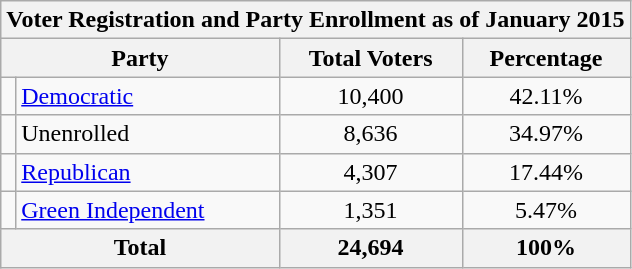<table class=wikitable>
<tr>
<th colspan = 6>Voter Registration and Party Enrollment as of January 2015</th>
</tr>
<tr>
<th colspan = 2>Party</th>
<th>Total Voters</th>
<th>Percentage</th>
</tr>
<tr>
<td></td>
<td><a href='#'>Democratic</a></td>
<td align = center>10,400</td>
<td align = center>42.11%</td>
</tr>
<tr>
<td></td>
<td>Unenrolled</td>
<td align = center>8,636</td>
<td align = center>34.97%</td>
</tr>
<tr>
<td></td>
<td><a href='#'>Republican</a></td>
<td align = center>4,307</td>
<td align = center>17.44%</td>
</tr>
<tr>
<td></td>
<td><a href='#'>Green Independent</a></td>
<td align = center>1,351</td>
<td align = center>5.47%</td>
</tr>
<tr>
<th colspan = 2>Total</th>
<th align = center>24,694</th>
<th align = center>100%</th>
</tr>
</table>
